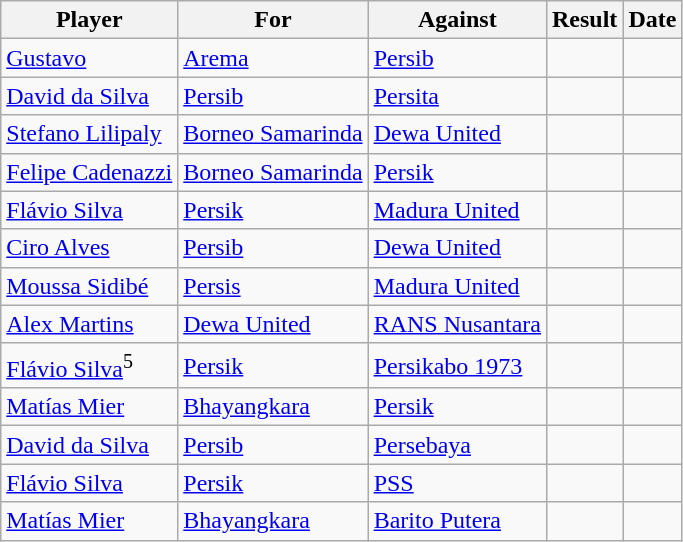<table class="wikitable">
<tr>
<th>Player</th>
<th>For</th>
<th>Against</th>
<th style="text-align:center">Result</th>
<th>Date</th>
</tr>
<tr>
<td> <a href='#'>Gustavo</a></td>
<td><a href='#'>Arema</a></td>
<td><a href='#'>Persib</a></td>
<td align="center"></td>
<td></td>
</tr>
<tr>
<td> <a href='#'>David da Silva</a></td>
<td><a href='#'>Persib</a></td>
<td><a href='#'>Persita</a></td>
<td align="center"></td>
<td></td>
</tr>
<tr>
<td> <a href='#'>Stefano Lilipaly</a></td>
<td><a href='#'>Borneo Samarinda</a></td>
<td><a href='#'>Dewa United</a></td>
<td align="center"></td>
<td></td>
</tr>
<tr>
<td> <a href='#'>Felipe Cadenazzi</a></td>
<td><a href='#'>Borneo Samarinda</a></td>
<td><a href='#'>Persik</a></td>
<td align="center"></td>
<td></td>
</tr>
<tr>
<td> <a href='#'>Flávio Silva</a></td>
<td><a href='#'>Persik</a></td>
<td><a href='#'>Madura United</a></td>
<td align="center"></td>
<td></td>
</tr>
<tr>
<td> <a href='#'>Ciro Alves</a></td>
<td><a href='#'>Persib</a></td>
<td><a href='#'>Dewa United</a></td>
<td align="center"></td>
<td></td>
</tr>
<tr>
<td> <a href='#'>Moussa Sidibé</a></td>
<td><a href='#'>Persis</a></td>
<td><a href='#'>Madura United</a></td>
<td align="center"></td>
<td></td>
</tr>
<tr>
<td> <a href='#'>Alex Martins</a></td>
<td><a href='#'>Dewa United</a></td>
<td><a href='#'>RANS Nusantara</a></td>
<td align="center"></td>
<td></td>
</tr>
<tr>
<td> <a href='#'>Flávio Silva</a><sup>5</sup></td>
<td><a href='#'>Persik</a></td>
<td><a href='#'>Persikabo 1973</a></td>
<td align="center"></td>
<td></td>
</tr>
<tr>
<td> <a href='#'>Matías Mier</a></td>
<td><a href='#'>Bhayangkara</a></td>
<td><a href='#'>Persik</a></td>
<td align="center"></td>
<td></td>
</tr>
<tr>
<td> <a href='#'>David da Silva</a></td>
<td><a href='#'>Persib</a></td>
<td><a href='#'>Persebaya</a></td>
<td align="center"></td>
<td></td>
</tr>
<tr>
<td> <a href='#'>Flávio Silva</a></td>
<td><a href='#'>Persik</a></td>
<td><a href='#'>PSS</a></td>
<td align="center"></td>
<td></td>
</tr>
<tr>
<td> <a href='#'>Matías Mier</a></td>
<td><a href='#'>Bhayangkara</a></td>
<td><a href='#'>Barito Putera</a></td>
<td align="center"></td>
<td></td>
</tr>
</table>
